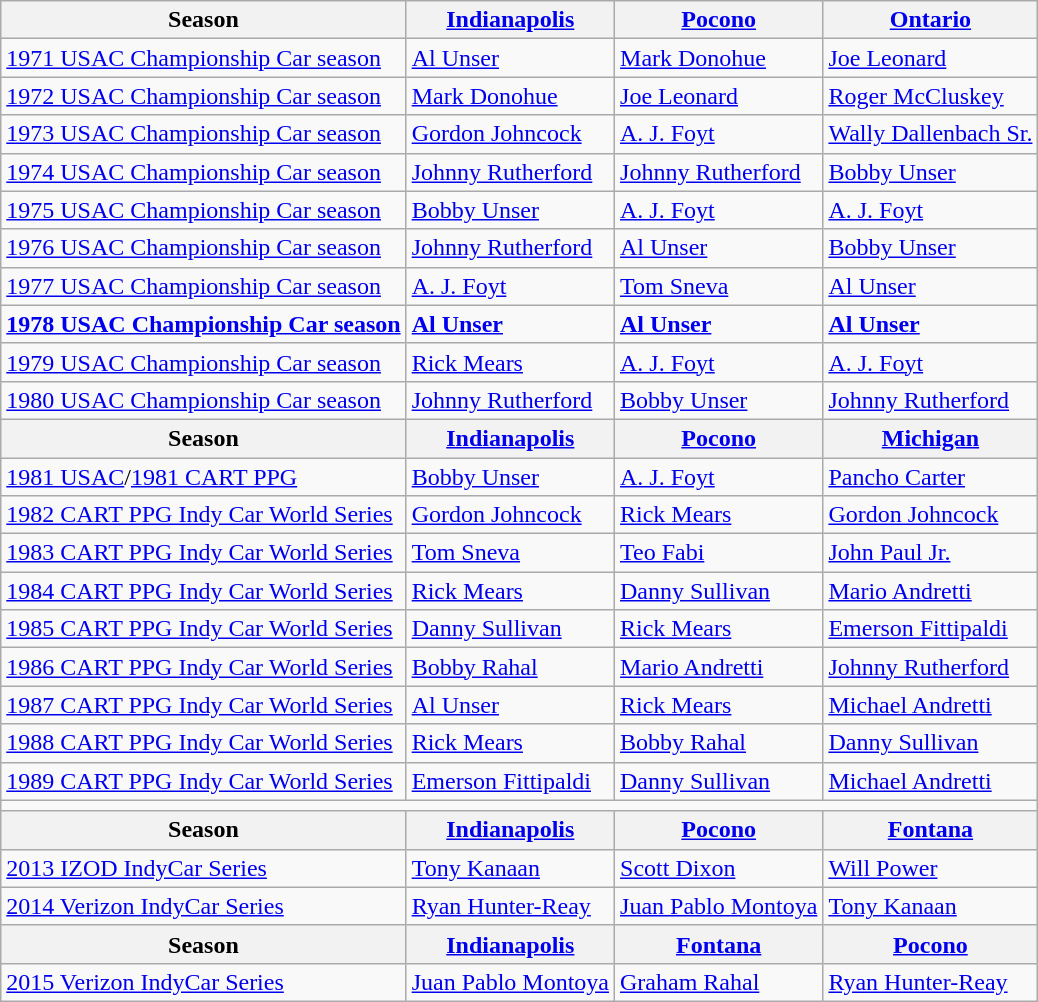<table class="wikitable">
<tr>
<th>Season</th>
<th><a href='#'>Indianapolis</a></th>
<th><a href='#'>Pocono</a></th>
<th><a href='#'>Ontario</a></th>
</tr>
<tr>
<td><a href='#'>1971 USAC Championship Car season</a></td>
<td> <a href='#'>Al Unser</a></td>
<td> <a href='#'>Mark Donohue</a></td>
<td> <a href='#'>Joe Leonard</a></td>
</tr>
<tr>
<td><a href='#'>1972 USAC Championship Car season</a></td>
<td> <a href='#'>Mark Donohue</a></td>
<td> <a href='#'>Joe Leonard</a></td>
<td> <a href='#'>Roger McCluskey</a></td>
</tr>
<tr>
<td><a href='#'>1973 USAC Championship Car season</a></td>
<td> <a href='#'>Gordon Johncock</a></td>
<td>  <a href='#'>A. J. Foyt</a></td>
<td> <a href='#'>Wally Dallenbach Sr.</a></td>
</tr>
<tr>
<td><a href='#'>1974 USAC Championship Car season</a></td>
<td> <a href='#'>Johnny Rutherford</a></td>
<td> <a href='#'>Johnny Rutherford</a></td>
<td> <a href='#'>Bobby Unser</a></td>
</tr>
<tr>
<td><a href='#'>1975 USAC Championship Car season</a></td>
<td> <a href='#'>Bobby Unser</a></td>
<td>  <a href='#'>A. J. Foyt</a></td>
<td>  <a href='#'>A. J. Foyt</a></td>
</tr>
<tr>
<td><a href='#'>1976 USAC Championship Car season</a></td>
<td> <a href='#'>Johnny Rutherford</a></td>
<td> <a href='#'>Al Unser</a></td>
<td> <a href='#'>Bobby Unser</a></td>
</tr>
<tr>
<td><a href='#'>1977 USAC Championship Car season</a></td>
<td>  <a href='#'>A. J. Foyt</a></td>
<td>  <a href='#'>Tom Sneva</a></td>
<td>  <a href='#'>Al Unser</a></td>
</tr>
<tr>
<td><strong><a href='#'>1978 USAC Championship Car season</a></strong></td>
<td><strong>  <a href='#'>Al Unser</a></strong></td>
<td><strong>  <a href='#'>Al Unser</a></strong></td>
<td><strong>  <a href='#'>Al Unser</a></strong></td>
</tr>
<tr>
<td><a href='#'>1979 USAC Championship Car season</a></td>
<td>  <a href='#'>Rick Mears</a></td>
<td>  <a href='#'>A. J. Foyt</a></td>
<td>  <a href='#'>A. J. Foyt</a></td>
</tr>
<tr>
<td><a href='#'>1980 USAC Championship Car season</a></td>
<td>  <a href='#'>Johnny Rutherford</a></td>
<td>  <a href='#'>Bobby Unser</a></td>
<td>  <a href='#'>Johnny Rutherford</a></td>
</tr>
<tr>
<th>Season</th>
<th><a href='#'>Indianapolis</a></th>
<th><a href='#'>Pocono</a></th>
<th><a href='#'>Michigan</a></th>
</tr>
<tr>
<td><a href='#'>1981 USAC</a>/<a href='#'>1981 CART PPG</a></td>
<td>  <a href='#'>Bobby Unser</a></td>
<td> <a href='#'>A. J. Foyt</a></td>
<td>  <a href='#'>Pancho Carter</a></td>
</tr>
<tr>
<td><a href='#'>1982 CART PPG Indy Car World Series</a></td>
<td>  <a href='#'>Gordon Johncock</a></td>
<td>  <a href='#'>Rick Mears</a></td>
<td>  <a href='#'>Gordon Johncock</a></td>
</tr>
<tr>
<td><a href='#'>1983 CART PPG Indy Car World Series</a></td>
<td>  <a href='#'>Tom Sneva</a></td>
<td> <a href='#'>Teo Fabi</a></td>
<td> <a href='#'>John Paul Jr.</a></td>
</tr>
<tr>
<td><a href='#'>1984 CART PPG Indy Car World Series</a></td>
<td>  <a href='#'>Rick Mears</a></td>
<td>  <a href='#'>Danny Sullivan</a></td>
<td>  <a href='#'>Mario Andretti</a></td>
</tr>
<tr>
<td><a href='#'>1985 CART PPG Indy Car World Series</a></td>
<td>  <a href='#'>Danny Sullivan</a></td>
<td>  <a href='#'>Rick Mears</a></td>
<td> <a href='#'>Emerson Fittipaldi</a></td>
</tr>
<tr>
<td><a href='#'>1986 CART PPG Indy Car World Series</a></td>
<td>  <a href='#'>Bobby Rahal</a></td>
<td>  <a href='#'>Mario Andretti</a></td>
<td> <a href='#'>Johnny Rutherford</a></td>
</tr>
<tr>
<td><a href='#'>1987 CART PPG Indy Car World Series</a></td>
<td>  <a href='#'>Al Unser</a></td>
<td>  <a href='#'>Rick Mears</a></td>
<td>  <a href='#'>Michael Andretti</a></td>
</tr>
<tr>
<td><a href='#'>1988 CART PPG Indy Car World Series</a></td>
<td>  <a href='#'>Rick Mears</a></td>
<td>  <a href='#'>Bobby Rahal</a></td>
<td>  <a href='#'>Danny Sullivan</a></td>
</tr>
<tr>
<td><a href='#'>1989 CART PPG Indy Car World Series</a></td>
<td> <a href='#'>Emerson Fittipaldi</a></td>
<td>  <a href='#'>Danny Sullivan</a></td>
<td>  <a href='#'>Michael Andretti</a></td>
</tr>
<tr>
<td colspan=4></td>
</tr>
<tr>
<th>Season</th>
<th><a href='#'>Indianapolis</a></th>
<th><a href='#'>Pocono</a></th>
<th><a href='#'>Fontana</a></th>
</tr>
<tr>
<td><a href='#'>2013 IZOD IndyCar Series</a></td>
<td> <a href='#'>Tony Kanaan</a></td>
<td> <a href='#'>Scott Dixon</a></td>
<td> <a href='#'>Will Power</a></td>
</tr>
<tr>
<td><a href='#'>2014 Verizon IndyCar Series</a></td>
<td>  <a href='#'>Ryan Hunter-Reay</a></td>
<td> <a href='#'>Juan Pablo Montoya</a></td>
<td> <a href='#'>Tony Kanaan</a></td>
</tr>
<tr>
<th>Season</th>
<th><a href='#'>Indianapolis</a></th>
<th><a href='#'>Fontana</a></th>
<th><a href='#'>Pocono</a></th>
</tr>
<tr>
<td><a href='#'>2015 Verizon IndyCar Series</a></td>
<td> <a href='#'>Juan Pablo Montoya</a></td>
<td> <a href='#'>Graham Rahal</a></td>
<td>  <a href='#'>Ryan Hunter-Reay</a></td>
</tr>
</table>
